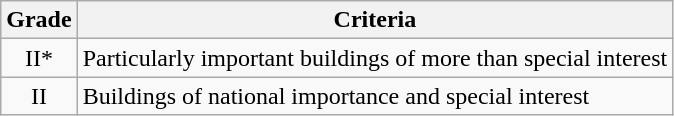<table class="wikitable">
<tr>
<th>Grade</th>
<th>Criteria</th>
</tr>
<tr>
<td align="center" >II*</td>
<td>Particularly important buildings of more than special interest</td>
</tr>
<tr>
<td align="center" >II</td>
<td>Buildings of national importance and special interest</td>
</tr>
</table>
